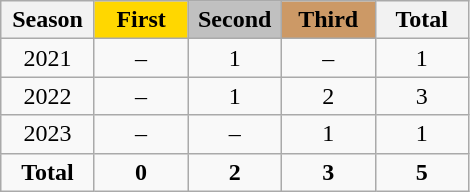<table class="wikitable" style="text-align:center">
<tr>
<th width = "55">Season</th>
<th width = "55" style = "background: Gold;">First</th>
<th width = "55" style = "background: Silver;">Second</th>
<th width = "55" style = "background: #cc9966">Third</th>
<th width = "55">Total</th>
</tr>
<tr>
<td>2021</td>
<td>–</td>
<td>1</td>
<td>–</td>
<td>1</td>
</tr>
<tr>
<td>2022</td>
<td>–</td>
<td>1</td>
<td>2</td>
<td>3</td>
</tr>
<tr>
<td>2023</td>
<td>–</td>
<td>–</td>
<td>1</td>
<td>1</td>
</tr>
<tr>
<td><strong>Total</strong></td>
<td><strong>0</strong></td>
<td><strong>2</strong></td>
<td><strong>3</strong></td>
<td><strong>5</strong></td>
</tr>
</table>
